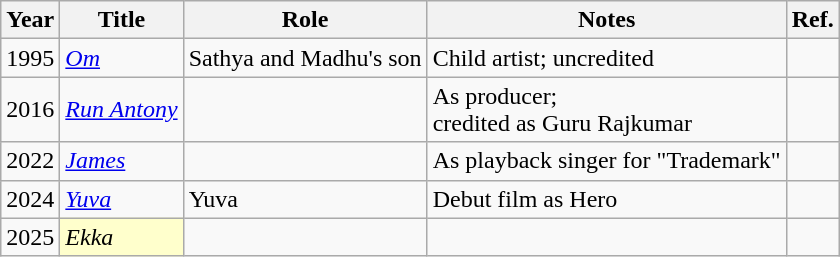<table class="wikitable sortable">
<tr>
<th>Year</th>
<th>Title</th>
<th>Role</th>
<th>Notes</th>
<th>Ref.</th>
</tr>
<tr>
<td>1995</td>
<td><em><a href='#'>Om</a></em></td>
<td>Sathya and Madhu's son</td>
<td>Child artist; uncredited</td>
<td></td>
</tr>
<tr>
<td>2016</td>
<td><em><a href='#'>Run Antony</a></em></td>
<td></td>
<td>As producer;<br>credited as Guru Rajkumar</td>
<td></td>
</tr>
<tr>
<td>2022</td>
<td><em><a href='#'>James</a></em></td>
<td></td>
<td>As playback singer for "Trademark"</td>
<td></td>
</tr>
<tr>
<td>2024</td>
<td><em><a href='#'>Yuva</a></em></td>
<td>Yuva</td>
<td>Debut film as Hero</td>
<td></td>
</tr>
<tr>
<td>2025</td>
<td style="background:#ffc;"><em>Ekka</em> </td>
<td></td>
<td></td>
<td></td>
</tr>
</table>
